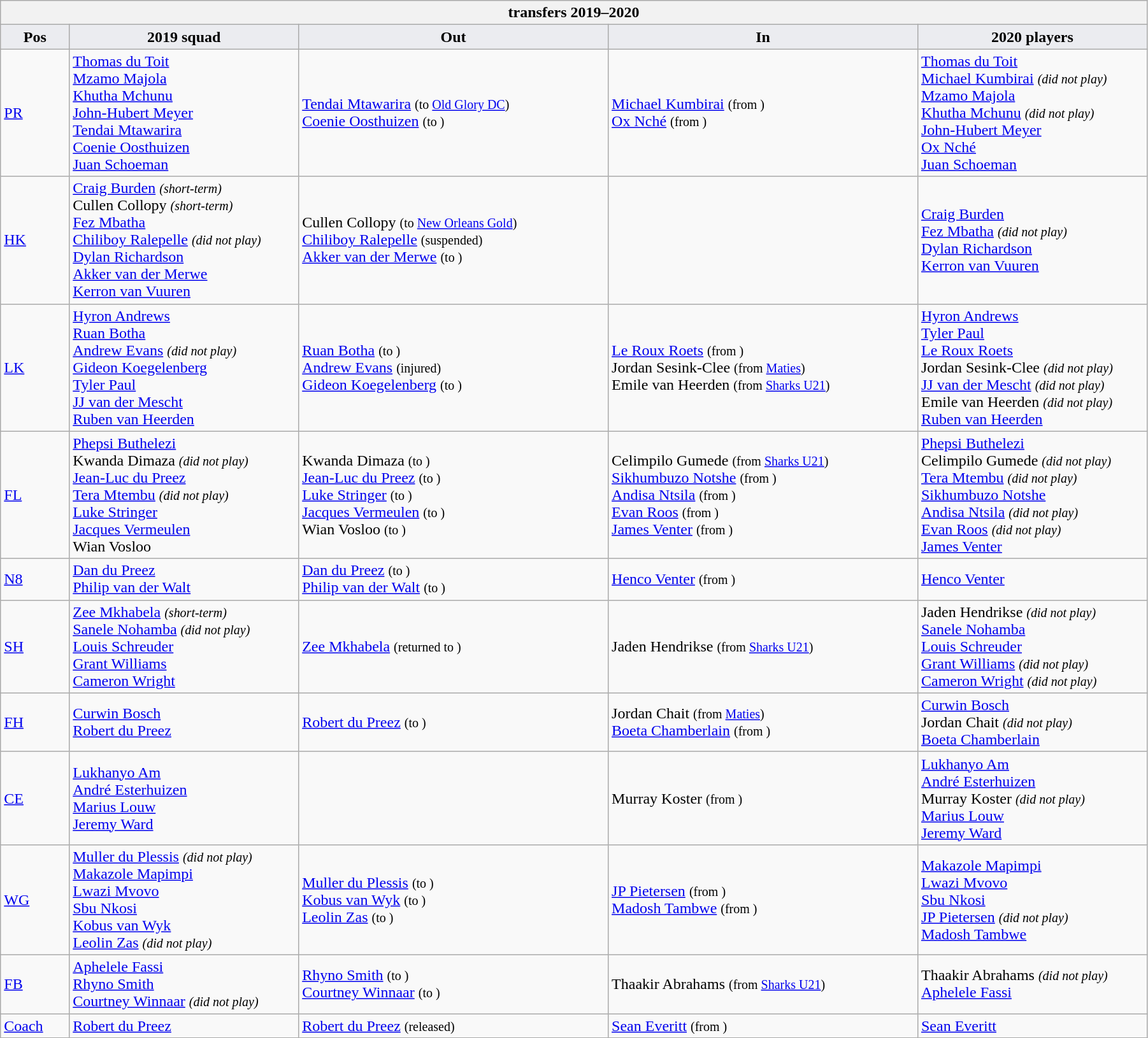<table class="wikitable" style="text-align: left; width:95%">
<tr>
<th colspan="100%"> transfers 2019–2020</th>
</tr>
<tr>
<th style="background:#ebecf0; width:6%;">Pos</th>
<th style="background:#ebecf0; width:20%;">2019 squad</th>
<th style="background:#ebecf0; width:27%;">Out</th>
<th style="background:#ebecf0; width:27%;">In</th>
<th style="background:#ebecf0; width:20%;">2020 players</th>
</tr>
<tr>
<td><a href='#'>PR</a></td>
<td> <a href='#'>Thomas du Toit</a> <br> <a href='#'>Mzamo Majola</a> <br> <a href='#'>Khutha Mchunu</a> <br> <a href='#'>John-Hubert Meyer</a> <br> <a href='#'>Tendai Mtawarira</a> <br> <a href='#'>Coenie Oosthuizen</a> <br> <a href='#'>Juan Schoeman</a></td>
<td>  <a href='#'>Tendai Mtawarira</a> <small>(to  <a href='#'>Old Glory DC</a>)</small> <br>  <a href='#'>Coenie Oosthuizen</a> <small>(to )</small></td>
<td>  <a href='#'>Michael Kumbirai</a> <small>(from )</small> <br>  <a href='#'>Ox Nché</a> <small>(from )</small></td>
<td> <a href='#'>Thomas du Toit</a> <br> <a href='#'>Michael Kumbirai</a> <small><em>(did not play)</em></small> <br> <a href='#'>Mzamo Majola</a> <br> <a href='#'>Khutha Mchunu</a> <small><em>(did not play)</em></small> <br> <a href='#'>John-Hubert Meyer</a> <br> <a href='#'>Ox Nché</a> <br> <a href='#'>Juan Schoeman</a></td>
</tr>
<tr>
<td><a href='#'>HK</a></td>
<td> <a href='#'>Craig Burden</a> <small><em>(short-term)</em></small> <br> Cullen Collopy <small><em>(short-term)</em></small> <br> <a href='#'>Fez Mbatha</a> <br> <a href='#'>Chiliboy Ralepelle</a> <small><em>(did not play)</em></small> <br> <a href='#'>Dylan Richardson</a> <br> <a href='#'>Akker van der Merwe</a> <br> <a href='#'>Kerron van Vuuren</a></td>
<td>  Cullen Collopy <small>(to  <a href='#'>New Orleans Gold</a>)</small> <br>  <a href='#'>Chiliboy Ralepelle</a> <small>(suspended)</small> <br>  <a href='#'>Akker van der Merwe</a> <small>(to )</small></td>
<td></td>
<td> <a href='#'>Craig Burden</a> <br> <a href='#'>Fez Mbatha</a> <small><em>(did not play)</em></small> <br> <a href='#'>Dylan Richardson</a> <br> <a href='#'>Kerron van Vuuren</a></td>
</tr>
<tr>
<td><a href='#'>LK</a></td>
<td> <a href='#'>Hyron Andrews</a> <br> <a href='#'>Ruan Botha</a> <br> <a href='#'>Andrew Evans</a> <small><em>(did not play)</em></small> <br> <a href='#'>Gideon Koegelenberg</a> <br> <a href='#'>Tyler Paul</a> <br> <a href='#'>JJ van der Mescht</a> <br> <a href='#'>Ruben van Heerden</a></td>
<td>  <a href='#'>Ruan Botha</a> <small>(to )</small> <br>  <a href='#'>Andrew Evans</a> <small>(injured)</small> <br>  <a href='#'>Gideon Koegelenberg</a> <small>(to )</small></td>
<td>  <a href='#'>Le Roux Roets</a> <small>(from )</small> <br>  Jordan Sesink-Clee <small>(from <a href='#'>Maties</a>)</small> <br>  Emile van Heerden <small>(from <a href='#'>Sharks U21</a>)</small></td>
<td> <a href='#'>Hyron Andrews</a> <br> <a href='#'>Tyler Paul</a> <br> <a href='#'>Le Roux Roets</a> <br> Jordan Sesink-Clee <small><em>(did not play)</em></small> <br> <a href='#'>JJ van der Mescht</a> <small><em>(did not play)</em></small> <br> Emile van Heerden <small><em>(did not play)</em></small> <br> <a href='#'>Ruben van Heerden</a></td>
</tr>
<tr>
<td><a href='#'>FL</a></td>
<td> <a href='#'>Phepsi Buthelezi</a> <br> Kwanda Dimaza <small><em>(did not play)</em></small> <br> <a href='#'>Jean-Luc du Preez</a> <br> <a href='#'>Tera Mtembu</a> <small><em>(did not play)</em></small> <br> <a href='#'>Luke Stringer</a> <br> <a href='#'>Jacques Vermeulen</a> <br> Wian Vosloo</td>
<td>  Kwanda Dimaza <small>(to )</small> <br>  <a href='#'>Jean-Luc du Preez</a> <small>(to )</small> <br>  <a href='#'>Luke Stringer</a> <small>(to )</small> <br>  <a href='#'>Jacques Vermeulen</a> <small>(to )</small> <br>  Wian Vosloo <small>(to )</small></td>
<td>  Celimpilo Gumede <small>(from <a href='#'>Sharks U21</a>)</small> <br>  <a href='#'>Sikhumbuzo Notshe</a> <small>(from )</small> <br>  <a href='#'>Andisa Ntsila</a> <small>(from )</small> <br>  <a href='#'>Evan Roos</a> <small>(from )</small> <br>  <a href='#'>James Venter</a> <small>(from )</small></td>
<td> <a href='#'>Phepsi Buthelezi</a> <br> Celimpilo Gumede <small><em>(did not play)</em></small> <br> <a href='#'>Tera Mtembu</a> <small><em>(did not play)</em></small> <br> <a href='#'>Sikhumbuzo Notshe</a> <br> <a href='#'>Andisa Ntsila</a> <small><em>(did not play)</em></small> <br> <a href='#'>Evan Roos</a> <small><em>(did not play)</em></small> <br> <a href='#'>James Venter</a></td>
</tr>
<tr>
<td><a href='#'>N8</a></td>
<td> <a href='#'>Dan du Preez</a> <br> <a href='#'>Philip van der Walt</a></td>
<td>  <a href='#'>Dan du Preez</a> <small>(to )</small> <br>  <a href='#'>Philip van der Walt</a> <small>(to )</small></td>
<td>  <a href='#'>Henco Venter</a> <small>(from )</small></td>
<td> <a href='#'>Henco Venter</a></td>
</tr>
<tr>
<td><a href='#'>SH</a></td>
<td> <a href='#'>Zee Mkhabela</a> <small><em>(short-term)</em></small> <br> <a href='#'>Sanele Nohamba</a> <small><em>(did not play)</em></small> <br> <a href='#'>Louis Schreuder</a> <br> <a href='#'>Grant Williams</a> <br> <a href='#'>Cameron Wright</a></td>
<td>  <a href='#'>Zee Mkhabela</a> <small>(returned to )</small></td>
<td>  Jaden Hendrikse <small>(from <a href='#'>Sharks U21</a>)</small></td>
<td> Jaden Hendrikse <small><em>(did not play)</em></small> <br> <a href='#'>Sanele Nohamba</a> <br> <a href='#'>Louis Schreuder</a> <br> <a href='#'>Grant Williams</a> <small><em>(did not play)</em></small> <br> <a href='#'>Cameron Wright</a> <small><em>(did not play)</em></small></td>
</tr>
<tr>
<td><a href='#'>FH</a></td>
<td> <a href='#'>Curwin Bosch</a> <br> <a href='#'>Robert du Preez</a></td>
<td>  <a href='#'>Robert du Preez</a> <small>(to )</small></td>
<td>  Jordan Chait <small>(from <a href='#'>Maties</a>)</small> <br>  <a href='#'>Boeta Chamberlain</a> <small>(from )</small></td>
<td> <a href='#'>Curwin Bosch</a> <br> Jordan Chait <small><em>(did not play)</em></small> <br> <a href='#'>Boeta Chamberlain</a></td>
</tr>
<tr>
<td><a href='#'>CE</a></td>
<td> <a href='#'>Lukhanyo Am</a> <br> <a href='#'>André Esterhuizen</a> <br> <a href='#'>Marius Louw</a> <br> <a href='#'>Jeremy Ward</a></td>
<td></td>
<td>  Murray Koster <small>(from )</small></td>
<td> <a href='#'>Lukhanyo Am</a> <br> <a href='#'>André Esterhuizen</a> <br> Murray Koster <small><em>(did not play)</em></small> <br> <a href='#'>Marius Louw</a> <br> <a href='#'>Jeremy Ward</a></td>
</tr>
<tr>
<td><a href='#'>WG</a></td>
<td> <a href='#'>Muller du Plessis</a> <small><em>(did not play)</em></small> <br> <a href='#'>Makazole Mapimpi</a> <br> <a href='#'>Lwazi Mvovo</a> <br> <a href='#'>Sbu Nkosi</a> <br> <a href='#'>Kobus van Wyk</a> <br> <a href='#'>Leolin Zas</a> <small><em>(did not play)</em></small></td>
<td>  <a href='#'>Muller du Plessis</a> <small>(to )</small> <br>  <a href='#'>Kobus van Wyk</a> <small>(to )</small> <br>  <a href='#'>Leolin Zas</a> <small>(to )</small></td>
<td>  <a href='#'>JP Pietersen</a> <small>(from )</small> <br>  <a href='#'>Madosh Tambwe</a> <small>(from )</small></td>
<td> <a href='#'>Makazole Mapimpi</a> <br> <a href='#'>Lwazi Mvovo</a> <br> <a href='#'>Sbu Nkosi</a> <br> <a href='#'>JP Pietersen</a> <small><em>(did not play)</em></small> <br> <a href='#'>Madosh Tambwe</a></td>
</tr>
<tr>
<td><a href='#'>FB</a></td>
<td> <a href='#'>Aphelele Fassi</a> <br> <a href='#'>Rhyno Smith</a> <br> <a href='#'>Courtney Winnaar</a> <small><em>(did not play)</em></small></td>
<td>  <a href='#'>Rhyno Smith</a> <small>(to )</small> <br>  <a href='#'>Courtney Winnaar</a> <small>(to )</small></td>
<td>  Thaakir Abrahams <small>(from <a href='#'>Sharks U21</a>)</small></td>
<td> Thaakir Abrahams <small><em>(did not play)</em></small> <br> <a href='#'>Aphelele Fassi</a></td>
</tr>
<tr>
<td><a href='#'>Coach</a></td>
<td> <a href='#'>Robert du Preez</a></td>
<td>  <a href='#'>Robert du Preez</a> <small>(released)</small></td>
<td>  <a href='#'>Sean Everitt</a> <small>(from )</small></td>
<td> <a href='#'>Sean Everitt</a></td>
</tr>
</table>
